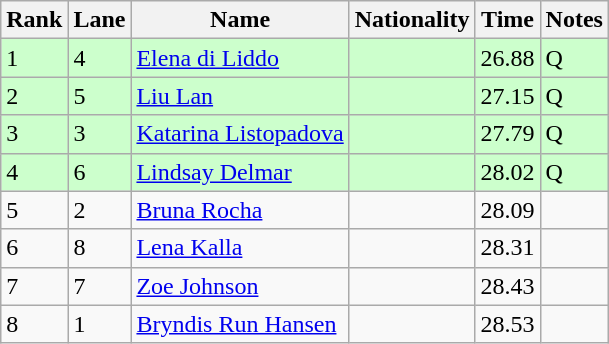<table class="wikitable">
<tr>
<th>Rank</th>
<th>Lane</th>
<th>Name</th>
<th>Nationality</th>
<th>Time</th>
<th>Notes</th>
</tr>
<tr bgcolor=ccffcc>
<td>1</td>
<td>4</td>
<td><a href='#'>Elena di Liddo</a></td>
<td></td>
<td>26.88</td>
<td>Q</td>
</tr>
<tr bgcolor=ccffcc>
<td>2</td>
<td>5</td>
<td><a href='#'>Liu Lan</a></td>
<td></td>
<td>27.15</td>
<td>Q</td>
</tr>
<tr bgcolor=ccffcc>
<td>3</td>
<td>3</td>
<td><a href='#'>Katarina Listopadova</a></td>
<td></td>
<td>27.79</td>
<td>Q</td>
</tr>
<tr bgcolor=ccffcc>
<td>4</td>
<td>6</td>
<td><a href='#'>Lindsay Delmar</a></td>
<td></td>
<td>28.02</td>
<td>Q</td>
</tr>
<tr>
<td>5</td>
<td>2</td>
<td><a href='#'>Bruna Rocha</a></td>
<td></td>
<td>28.09</td>
<td></td>
</tr>
<tr>
<td>6</td>
<td>8</td>
<td><a href='#'>Lena Kalla</a></td>
<td></td>
<td>28.31</td>
<td></td>
</tr>
<tr>
<td>7</td>
<td>7</td>
<td><a href='#'>Zoe Johnson</a></td>
<td></td>
<td>28.43</td>
<td></td>
</tr>
<tr>
<td>8</td>
<td>1</td>
<td><a href='#'>Bryndis Run Hansen</a></td>
<td></td>
<td>28.53</td>
<td></td>
</tr>
</table>
